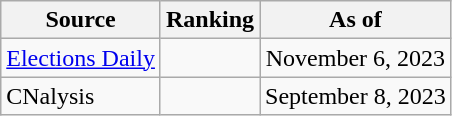<table class="wikitable" style="text-align:center">
<tr>
<th>Source</th>
<th>Ranking</th>
<th>As of</th>
</tr>
<tr>
<td align=left><a href='#'>Elections Daily</a></td>
<td></td>
<td>November 6, 2023</td>
</tr>
<tr>
<td align=left>CNalysis</td>
<td></td>
<td>September 8, 2023</td>
</tr>
</table>
